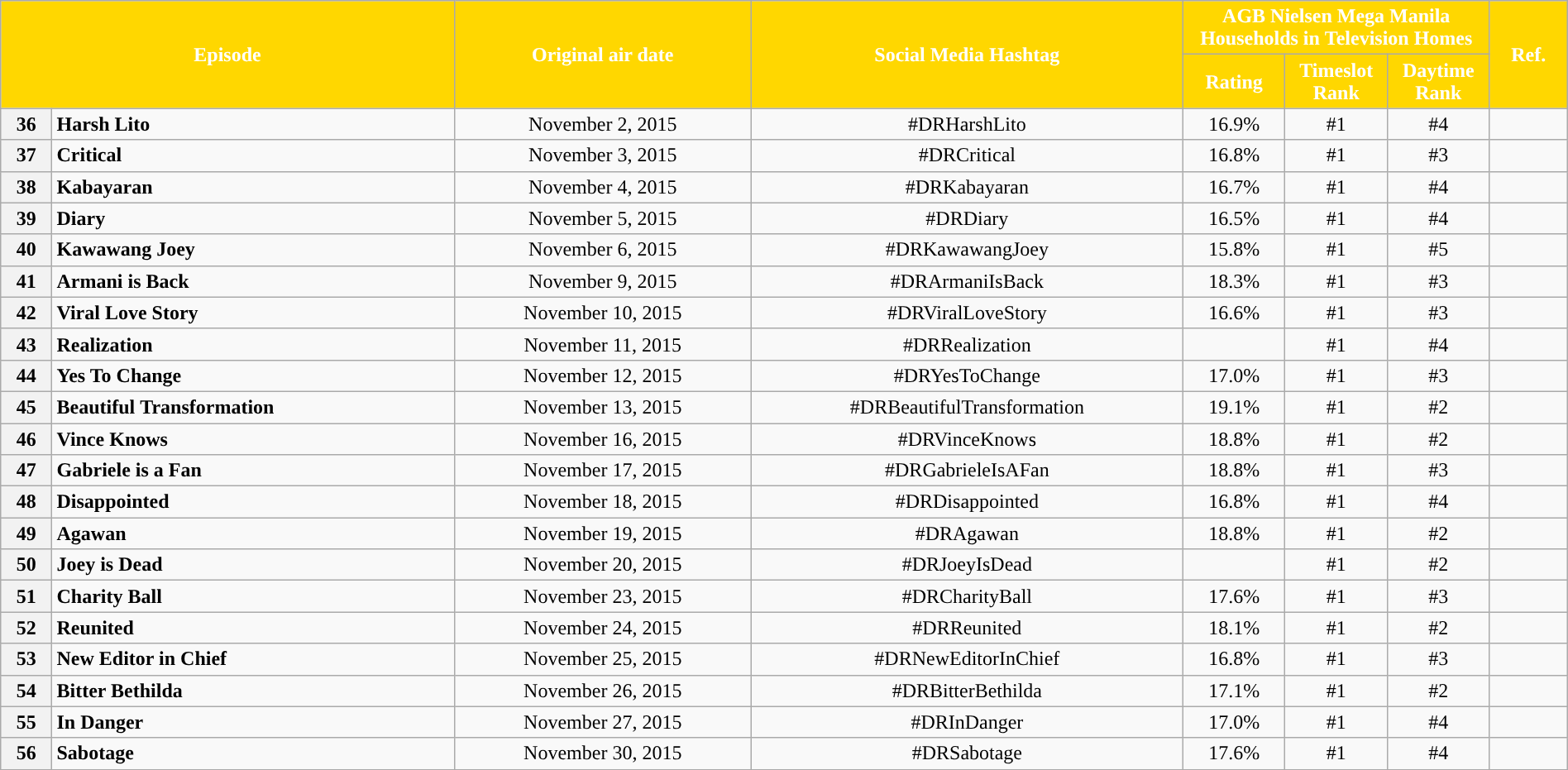<table class="wikitable" style="text-align:center; font-size:100%; line-height:18px;"  width="100%">
<tr>
<th colspan="2" rowspan="2" style="background-color:#FFD700; color:#ffffff;">Episode</th>
<th style="background:#FFD700; color:white" rowspan="2">Original air date</th>
<th style="background:#FFD700; color:white" rowspan="2">Social Media Hashtag</th>
<th style="background-color:#FFD700; color:#ffffff;" colspan="3">AGB Nielsen Mega Manila Households in Television Homes</th>
<th rowspan="2" style="background:#FFD700; color:white">Ref.</th>
</tr>
<tr style="text-align: center style=">
<th style="background-color:#FFD700; width:75px; color:#ffffff;">Rating</th>
<th style="background-color:#FFD700; width:75px; color:#ffffff;">Timeslot Rank</th>
<th style="background-color:#FFD700; width:75px; color:#ffffff;">Daytime Rank</th>
</tr>
<tr>
<th>36</th>
<td style="text-align: left;"><strong>Harsh Lito</strong></td>
<td>November 2, 2015</td>
<td>#DRHarshLito</td>
<td>16.9%</td>
<td>#1</td>
<td>#4</td>
<td></td>
</tr>
<tr>
<th>37</th>
<td style="text-align: left;"><strong>Critical</strong></td>
<td>November 3, 2015</td>
<td>#DRCritical</td>
<td>16.8%</td>
<td>#1</td>
<td>#3</td>
<td></td>
</tr>
<tr>
<th>38</th>
<td style="text-align: left;"><strong>Kabayaran</strong></td>
<td>November 4, 2015</td>
<td>#DRKabayaran</td>
<td>16.7%</td>
<td>#1</td>
<td>#4</td>
<td></td>
</tr>
<tr>
<th>39</th>
<td style="text-align: left;"><strong>Diary</strong></td>
<td>November 5, 2015</td>
<td>#DRDiary</td>
<td>16.5%</td>
<td>#1</td>
<td>#4</td>
<td></td>
</tr>
<tr>
<th>40</th>
<td style="text-align: left;"><strong>Kawawang Joey</strong></td>
<td>November 6, 2015</td>
<td>#DRKawawangJoey</td>
<td>15.8%</td>
<td>#1</td>
<td>#5</td>
<td></td>
</tr>
<tr>
<th>41</th>
<td style="text-align: left;"><strong>Armani is Back</strong></td>
<td>November 9, 2015</td>
<td>#DRArmaniIsBack</td>
<td>18.3%</td>
<td>#1</td>
<td>#3</td>
<td></td>
</tr>
<tr>
<th>42</th>
<td style="text-align: left;"><strong>Viral Love Story</strong></td>
<td>November 10, 2015</td>
<td>#DRViralLoveStory</td>
<td>16.6%</td>
<td>#1</td>
<td>#3</td>
<td></td>
</tr>
<tr>
<th>43</th>
<td style="text-align: left;"><strong>Realization</strong></td>
<td>November 11, 2015</td>
<td>#DRRealization</td>
<td></td>
<td>#1</td>
<td>#4</td>
<td></td>
</tr>
<tr>
<th>44</th>
<td style="text-align: left;"><strong>Yes To Change</strong></td>
<td>November 12, 2015</td>
<td>#DRYesToChange</td>
<td>17.0%</td>
<td>#1</td>
<td>#3</td>
<td></td>
</tr>
<tr>
<th>45</th>
<td style="text-align: left;"><strong>Beautiful Transformation</strong></td>
<td>November 13, 2015</td>
<td>#DRBeautifulTransformation</td>
<td>19.1%</td>
<td>#1</td>
<td>#2</td>
<td></td>
</tr>
<tr>
<th>46</th>
<td style="text-align: left;"><strong>Vince Knows</strong></td>
<td>November 16, 2015</td>
<td>#DRVinceKnows</td>
<td>18.8%</td>
<td>#1</td>
<td>#2</td>
<td></td>
</tr>
<tr>
<th>47</th>
<td style="text-align: left;"><strong>Gabriele is a Fan</strong></td>
<td>November 17, 2015</td>
<td>#DRGabrieleIsAFan</td>
<td>18.8%</td>
<td>#1</td>
<td>#3</td>
<td></td>
</tr>
<tr>
<th>48</th>
<td style="text-align: left;"><strong>Disappointed</strong></td>
<td>November 18, 2015</td>
<td>#DRDisappointed</td>
<td>16.8%</td>
<td>#1</td>
<td>#4</td>
<td></td>
</tr>
<tr>
<th>49</th>
<td style="text-align: left;"><strong>Agawan</strong></td>
<td>November 19, 2015</td>
<td>#DRAgawan</td>
<td>18.8%</td>
<td>#1</td>
<td>#2</td>
<td></td>
</tr>
<tr>
<th>50</th>
<td style="text-align: left;"><strong>Joey is Dead</strong></td>
<td>November 20, 2015</td>
<td>#DRJoeyIsDead</td>
<td></td>
<td>#1</td>
<td>#2</td>
<td></td>
</tr>
<tr>
<th>51</th>
<td style="text-align: left;"><strong>Charity Ball</strong></td>
<td>November 23, 2015</td>
<td>#DRCharityBall</td>
<td>17.6%</td>
<td>#1</td>
<td>#3</td>
<td></td>
</tr>
<tr>
<th>52</th>
<td style="text-align: left;"><strong>Reunited</strong></td>
<td>November 24, 2015</td>
<td>#DRReunited</td>
<td>18.1%</td>
<td>#1</td>
<td>#2</td>
<td></td>
</tr>
<tr>
<th>53</th>
<td style="text-align: left;"><strong>New Editor in Chief</strong></td>
<td>November 25, 2015</td>
<td>#DRNewEditorInChief</td>
<td>16.8%</td>
<td>#1</td>
<td>#3</td>
<td></td>
</tr>
<tr>
<th>54</th>
<td style="text-align: left;"><strong>Bitter Bethilda</strong></td>
<td>November 26, 2015</td>
<td>#DRBitterBethilda</td>
<td>17.1%</td>
<td>#1</td>
<td>#2</td>
<td></td>
</tr>
<tr>
<th>55</th>
<td style="text-align: left;"><strong>In Danger</strong></td>
<td>November 27, 2015</td>
<td>#DRInDanger</td>
<td>17.0%</td>
<td>#1</td>
<td>#4</td>
<td></td>
</tr>
<tr>
<th>56</th>
<td style="text-align: left;"><strong>Sabotage</strong></td>
<td>November 30, 2015</td>
<td>#DRSabotage</td>
<td>17.6%</td>
<td>#1</td>
<td>#4</td>
<td></td>
</tr>
<tr>
</tr>
</table>
